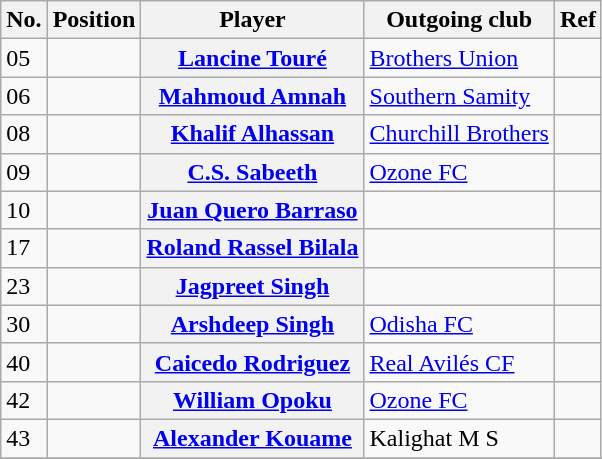<table class="wikitable plainrowheaders" style="text-align:center; text-align:left">
<tr>
<th>No.</th>
<th scope="col">Position</th>
<th scope="col">Player</th>
<th scope="col">Outgoing club</th>
<th scope="col">Ref</th>
</tr>
<tr>
<td>05</td>
<td></td>
<th scope="row"> <a href='#'>Lancine Touré</a></th>
<td> <a href='#'>Brothers Union</a></td>
<td></td>
</tr>
<tr>
<td>06</td>
<td></td>
<th scope="row"> <a href='#'>Mahmoud Amnah</a></th>
<td> <a href='#'>Southern Samity</a></td>
<td></td>
</tr>
<tr>
<td>08</td>
<td></td>
<th scope="row"> <a href='#'>Khalif Alhassan</a></th>
<td> <a href='#'>Churchill Brothers</a></td>
<td></td>
</tr>
<tr>
<td>09</td>
<td></td>
<th scope="row"> <a href='#'>C.S. Sabeeth</a></th>
<td> <a href='#'>Ozone FC</a></td>
<td></td>
</tr>
<tr>
<td>10</td>
<td></td>
<th scope="row"> <a href='#'>Juan Quero Barraso</a></th>
<td></td>
<td></td>
</tr>
<tr>
<td>17</td>
<td></td>
<th scope="row"> <a href='#'>Roland Rassel Bilala</a></th>
<td></td>
<td></td>
</tr>
<tr>
<td>23</td>
<td></td>
<th scope="row"> <a href='#'>Jagpreet Singh</a></th>
<td></td>
<td></td>
</tr>
<tr>
<td>30</td>
<td></td>
<th scope="row"> <a href='#'>Arshdeep Singh</a></th>
<td> <a href='#'>Odisha FC</a></td>
<td></td>
</tr>
<tr>
<td>40</td>
<td></td>
<th scope="row"> <a href='#'>Caicedo Rodriguez</a></th>
<td> <a href='#'>Real Avilés CF</a></td>
<td></td>
</tr>
<tr>
<td>42</td>
<td></td>
<th scope="row"> <a href='#'>William Opoku</a></th>
<td> <a href='#'>Ozone FC</a></td>
<td></td>
</tr>
<tr>
<td>43</td>
<td></td>
<th scope="row"> <a href='#'>Alexander Kouame</a></th>
<td> Kalighat M S</td>
<td></td>
</tr>
<tr>
</tr>
</table>
